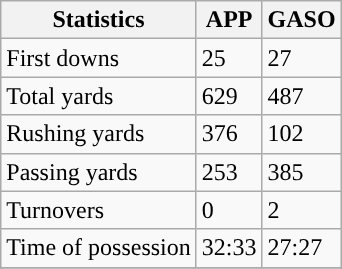<table class="wikitable" style="float: left;">
<tr>
<th>Statistics</th>
<th>APP</th>
<th>GASO</th>
</tr>
<tr>
<td>First downs</td>
<td>25</td>
<td>27</td>
</tr>
<tr>
<td>Total yards</td>
<td>629</td>
<td>487</td>
</tr>
<tr>
<td>Rushing yards</td>
<td>376</td>
<td>102</td>
</tr>
<tr>
<td>Passing yards</td>
<td>253</td>
<td>385</td>
</tr>
<tr>
<td>Turnovers</td>
<td>0</td>
<td>2</td>
</tr>
<tr>
<td>Time of possession</td>
<td>32:33</td>
<td>27:27</td>
</tr>
<tr>
</tr>
</table>
